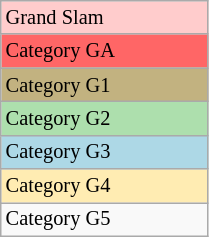<table class="wikitable" style="font-size:85%;" width=11%>
<tr bgcolor=#ffcccc>
<td>Grand Slam</td>
</tr>
<tr bgcolor=#FF6666>
<td>Category GA</td>
</tr>
<tr bgcolor=#C2B280>
<td>Category G1</td>
</tr>
<tr bgcolor="#ADDFAD">
<td>Category G2</td>
</tr>
<tr bgcolor="lightblue">
<td>Category G3</td>
</tr>
<tr bgcolor=#ffecb2>
<td>Category G4</td>
</tr>
<tr>
<td>Category G5</td>
</tr>
</table>
